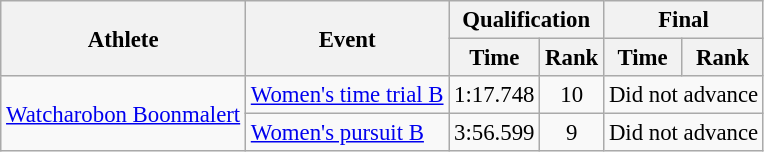<table class=wikitable style=font-size:95%;text-align:center>
<tr>
<th rowspan="2">Athlete</th>
<th rowspan="2">Event</th>
<th colspan="2">Qualification</th>
<th colspan="2">Final</th>
</tr>
<tr>
<th>Time</th>
<th>Rank</th>
<th>Time</th>
<th>Rank</th>
</tr>
<tr align="center">
<td rowspan="2" align="left"><a href='#'>Watcharobon Boonmalert</a></td>
<td align="left"><a href='#'>Women's time trial B</a></td>
<td>1:17.748</td>
<td>10</td>
<td colspan="2">Did not advance</td>
</tr>
<tr align="center">
<td align="left"><a href='#'>Women's pursuit B</a></td>
<td>3:56.599</td>
<td>9</td>
<td colspan="2">Did not advance</td>
</tr>
</table>
